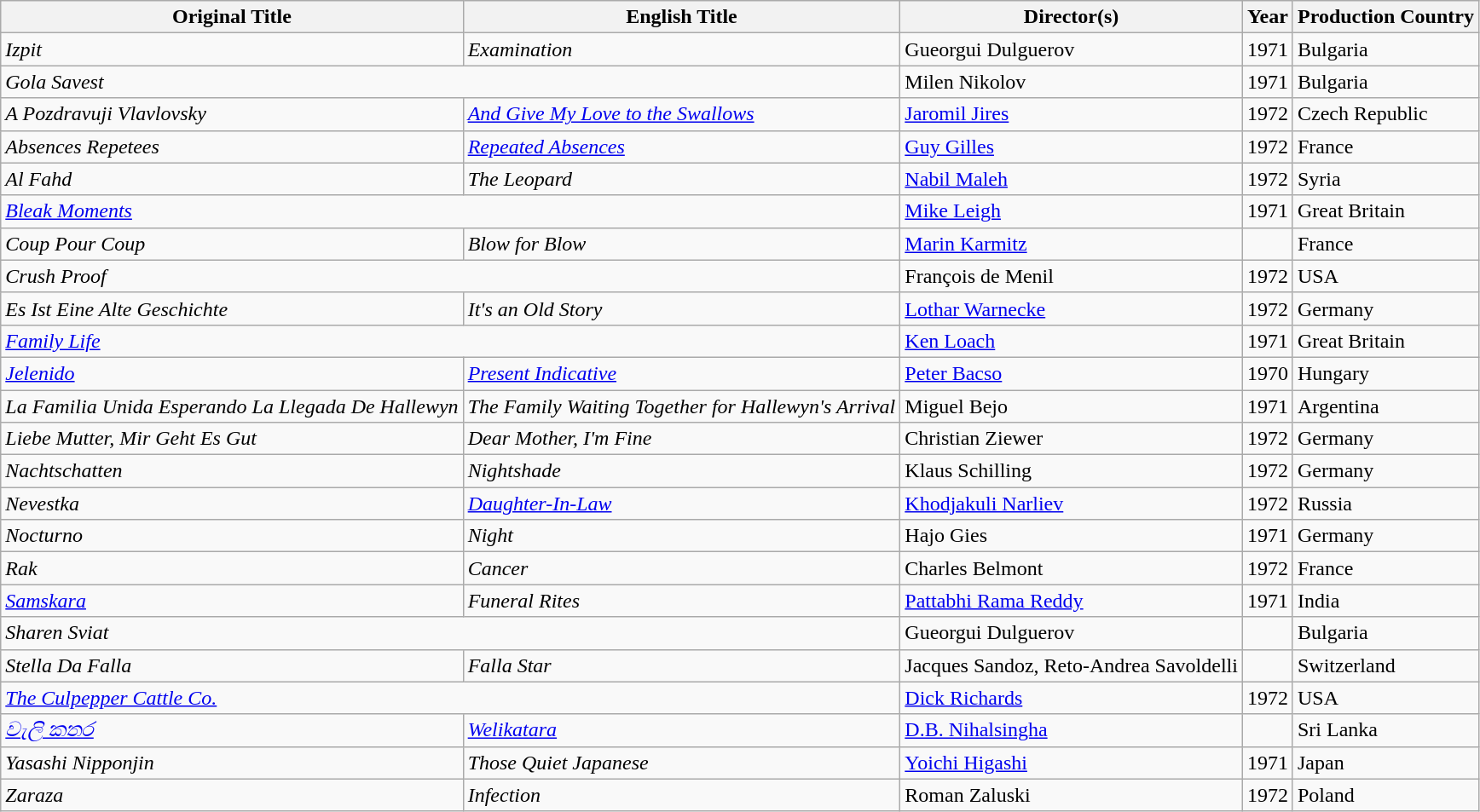<table class="wikitable sortable">
<tr>
<th>Original Title</th>
<th>English Title</th>
<th>Director(s)</th>
<th>Year</th>
<th>Production Country</th>
</tr>
<tr>
<td><em>Izpit</em></td>
<td><em>Examination</em></td>
<td>Gueorgui Dulguerov</td>
<td>1971</td>
<td>Bulgaria</td>
</tr>
<tr>
<td colspan="2"><em>Gola Savest</em></td>
<td>Milen Nikolov</td>
<td>1971</td>
<td>Bulgaria</td>
</tr>
<tr>
<td><em>A Pozdravuji Vlavlovsky</em></td>
<td><em><a href='#'>And Give My Love to the Swallows</a></em></td>
<td><a href='#'>Jaromil Jires</a></td>
<td>1972</td>
<td>Czech Republic</td>
</tr>
<tr>
<td><em>Absences Repetees</em></td>
<td><a href='#'><em>Repeated Absences</em></a></td>
<td><a href='#'>Guy Gilles</a></td>
<td>1972</td>
<td>France</td>
</tr>
<tr>
<td><em>Al Fahd</em></td>
<td><em>The Leopard</em></td>
<td><a href='#'>Nabil Maleh</a></td>
<td>1972</td>
<td>Syria</td>
</tr>
<tr>
<td colspan="2"><em><a href='#'>Bleak Moments</a></em></td>
<td><a href='#'>Mike Leigh</a></td>
<td>1971</td>
<td>Great Britain</td>
</tr>
<tr>
<td><em>Coup Pour Coup</em></td>
<td><em>Blow for Blow</em></td>
<td><a href='#'>Marin Karmitz</a></td>
<td></td>
<td>France</td>
</tr>
<tr>
<td colspan="2"><em>Crush Proof</em></td>
<td>François de Menil</td>
<td>1972</td>
<td>USA</td>
</tr>
<tr>
<td><em>Es Ist Eine Alte Geschichte</em></td>
<td><em>It's an Old Story</em></td>
<td><a href='#'>Lothar Warnecke</a></td>
<td>1972</td>
<td>Germany</td>
</tr>
<tr>
<td colspan="2"><em><a href='#'>Family Life</a></em></td>
<td><a href='#'>Ken Loach</a></td>
<td>1971</td>
<td>Great Britain</td>
</tr>
<tr>
<td><em><a href='#'>Jelenido</a></em></td>
<td><em><a href='#'>Present Indicative</a></em></td>
<td><a href='#'>Peter Bacso</a></td>
<td>1970</td>
<td>Hungary</td>
</tr>
<tr>
<td><em>La Familia Unida Esperando La Llegada De Hallewyn</em></td>
<td><em>The Family Waiting Together for Hallewyn's Arrival</em></td>
<td>Miguel Bejo</td>
<td>1971</td>
<td>Argentina</td>
</tr>
<tr>
<td><em>Liebe Mutter, Mir Geht Es Gut</em></td>
<td><em>Dear Mother, I'm Fine</em></td>
<td>Christian Ziewer</td>
<td>1972</td>
<td>Germany</td>
</tr>
<tr>
<td><em>Nachtschatten</em></td>
<td><em>Nightshade</em></td>
<td>Klaus Schilling</td>
<td>1972</td>
<td>Germany</td>
</tr>
<tr>
<td><em>Nevestka</em></td>
<td><em><a href='#'>Daughter-In-Law</a></em></td>
<td><a href='#'>Khodjakuli Narliev</a></td>
<td>1972</td>
<td>Russia</td>
</tr>
<tr>
<td><em>Nocturno</em></td>
<td><em>Night</em></td>
<td>Hajo Gies</td>
<td>1971</td>
<td>Germany</td>
</tr>
<tr>
<td><em>Rak</em></td>
<td><em>Cancer</em></td>
<td>Charles Belmont</td>
<td>1972</td>
<td>France</td>
</tr>
<tr>
<td><em><a href='#'>Samskara</a></em></td>
<td><em>Funeral Rites</em></td>
<td><a href='#'>Pattabhi Rama Reddy</a></td>
<td>1971</td>
<td>India</td>
</tr>
<tr>
<td colspan="2"><em>Sharen Sviat</em></td>
<td>Gueorgui Dulguerov</td>
<td></td>
<td>Bulgaria</td>
</tr>
<tr>
<td><em>Stella Da Falla</em></td>
<td><em>Falla Star</em></td>
<td>Jacques Sandoz, Reto-Andrea Savoldelli</td>
<td></td>
<td>Switzerland</td>
</tr>
<tr>
<td colspan="2"><em><a href='#'>The Culpepper Cattle Co.</a></em></td>
<td><a href='#'>Dick Richards</a></td>
<td>1972</td>
<td>USA</td>
</tr>
<tr>
<td><em><a href='#'>වැලි කතර</a></em></td>
<td><a href='#'><em>Welikatara</em></a></td>
<td><a href='#'>D.B. Nihalsingha</a></td>
<td></td>
<td>Sri Lanka</td>
</tr>
<tr>
<td><em>Yasashi Nipponjin</em></td>
<td><em>Those Quiet Japanese</em></td>
<td><a href='#'>Yoichi Higashi</a></td>
<td>1971</td>
<td>Japan</td>
</tr>
<tr>
<td><em>Zaraza</em></td>
<td><em>Infection</em></td>
<td>Roman Zaluski</td>
<td>1972</td>
<td>Poland</td>
</tr>
</table>
